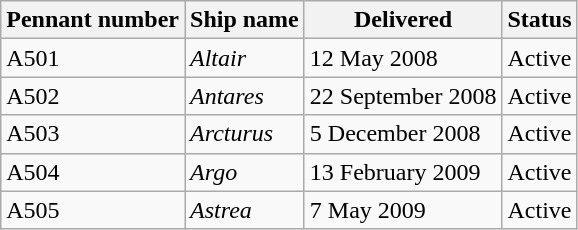<table class="wikitable">
<tr>
<th>Pennant number</th>
<th>Ship name</th>
<th>Delivered</th>
<th>Status</th>
</tr>
<tr>
<td>A501</td>
<td><em>Altair</em></td>
<td>12 May 2008</td>
<td>Active</td>
</tr>
<tr>
<td>A502</td>
<td><em>Antares</em></td>
<td>22 September 2008</td>
<td>Active</td>
</tr>
<tr>
<td>A503</td>
<td><em>Arcturus</em></td>
<td>5 December 2008</td>
<td>Active</td>
</tr>
<tr>
<td>A504</td>
<td><em>Argo</em></td>
<td>13 February 2009</td>
<td>Active</td>
</tr>
<tr>
<td>A505</td>
<td><em>Astrea</em></td>
<td>7 May 2009</td>
<td>Active</td>
</tr>
</table>
